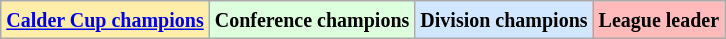<table class="wikitable">
<tr>
<td bgcolor="#ffeeaa"><small><strong><a href='#'>Calder Cup champions</a></strong></small></td>
<td bgcolor="#ddffdd"><small><strong>Conference champions</strong></small></td>
<td bgcolor="#d0e7ff"><small><strong>Division champions</strong></small></td>
<td bgcolor="#ffbbbb"><small><strong>League leader</strong></small></td>
</tr>
</table>
